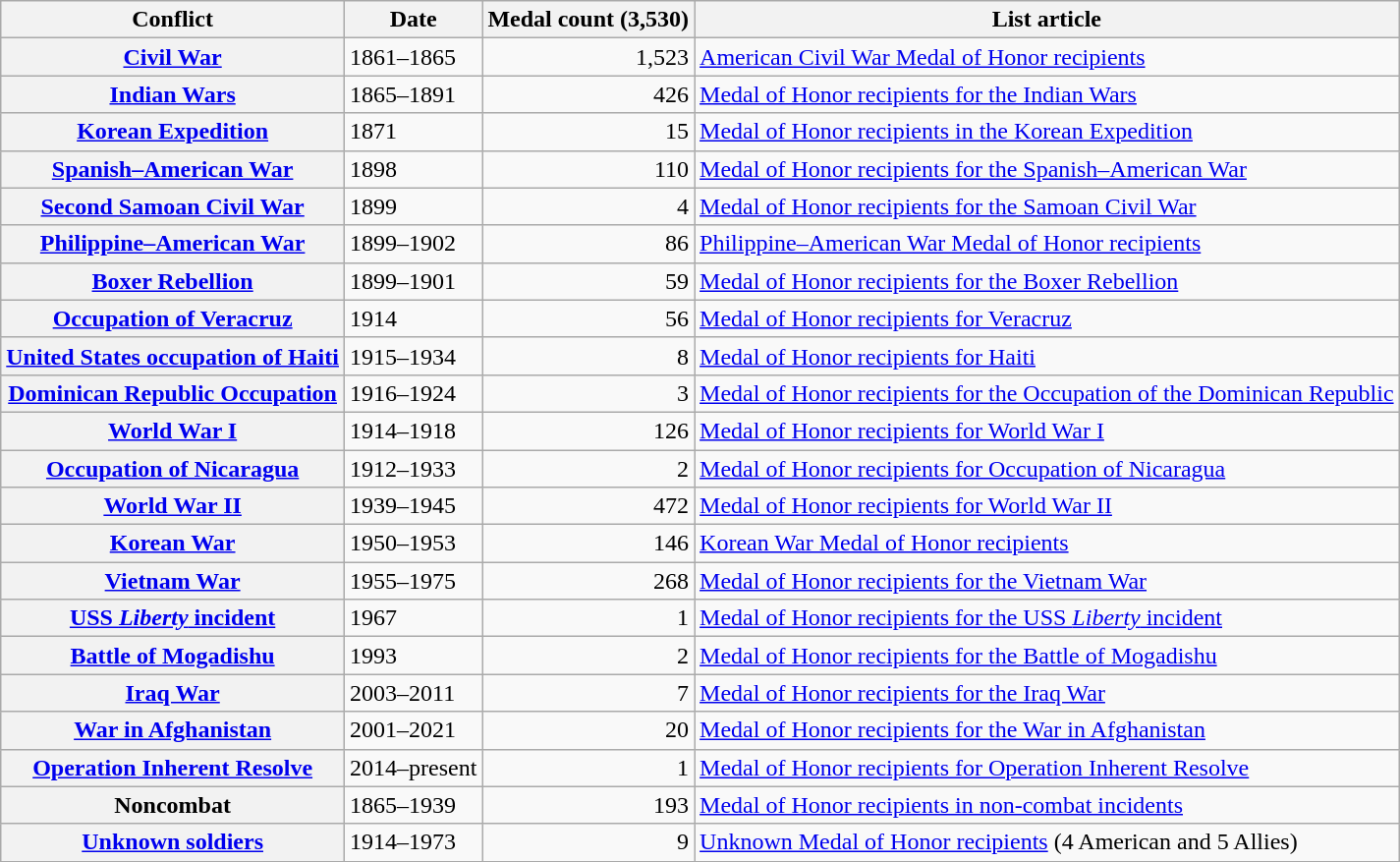<table class="wikitable sortable">
<tr>
<th scope="col">Conflict</th>
<th scope="col">Date</th>
<th scope="col">Medal count (3,530)</th>
<th scope="col" class="unsortable">List article</th>
</tr>
<tr>
<th scope="row"><a href='#'>Civil War</a></th>
<td>1861–1865</td>
<td style="text-align: right">1,523</td>
<td><a href='#'>American Civil War Medal of Honor recipients</a></td>
</tr>
<tr>
<th scope="row"><a href='#'>Indian Wars</a></th>
<td>1865–1891</td>
<td style="text-align: right">426</td>
<td><a href='#'>Medal of Honor recipients for the Indian Wars</a></td>
</tr>
<tr>
<th scope="row"><a href='#'>Korean Expedition</a></th>
<td>1871</td>
<td style="text-align: right">15</td>
<td><a href='#'>Medal of Honor recipients in the Korean Expedition</a></td>
</tr>
<tr>
<th scope="row"><a href='#'>Spanish–American War</a></th>
<td>1898</td>
<td style="text-align: right">110</td>
<td><a href='#'>Medal of Honor recipients for the Spanish–American War</a></td>
</tr>
<tr>
<th scope="row"><a href='#'>Second Samoan Civil War</a></th>
<td>1899</td>
<td style="text-align: right">4</td>
<td><a href='#'>Medal of Honor recipients for the Samoan Civil War</a></td>
</tr>
<tr>
<th scope="row"><a href='#'>Philippine–American War</a></th>
<td>1899–1902</td>
<td style="text-align: right">86</td>
<td><a href='#'>Philippine–American War Medal of Honor recipients</a></td>
</tr>
<tr>
<th scope="row"><a href='#'>Boxer Rebellion</a></th>
<td>1899–1901</td>
<td style="text-align: right">59</td>
<td><a href='#'>Medal of Honor recipients for the Boxer Rebellion</a></td>
</tr>
<tr>
<th scope="row"><a href='#'>Occupation of Veracruz</a></th>
<td>1914</td>
<td style="text-align: right">56</td>
<td><a href='#'>Medal of Honor recipients for Veracruz</a></td>
</tr>
<tr>
<th scope="row"><a href='#'>United States occupation of Haiti</a></th>
<td>1915–1934</td>
<td style="text-align: right">8</td>
<td><a href='#'>Medal of Honor recipients for Haiti</a></td>
</tr>
<tr>
<th scope="row"><a href='#'>Dominican Republic Occupation</a></th>
<td>1916–1924</td>
<td style="text-align: right">3</td>
<td><a href='#'>Medal of Honor recipients for the Occupation of the Dominican Republic</a></td>
</tr>
<tr>
<th scope="row"><a href='#'>World War I</a></th>
<td>1914–1918</td>
<td style="text-align: right">126</td>
<td><a href='#'>Medal of Honor recipients for World War I</a></td>
</tr>
<tr>
<th scope="row"><a href='#'>Occupation of Nicaragua</a></th>
<td>1912–1933</td>
<td style="text-align: right">2</td>
<td><a href='#'>Medal of Honor recipients for Occupation of Nicaragua</a></td>
</tr>
<tr>
<th scope="row"><a href='#'>World War II</a></th>
<td>1939–1945</td>
<td style="text-align: right">472</td>
<td><a href='#'>Medal of Honor recipients for World War II</a></td>
</tr>
<tr>
<th scope="row"><a href='#'>Korean War</a></th>
<td>1950–1953</td>
<td style="text-align: right">146</td>
<td><a href='#'>Korean War Medal of Honor recipients</a></td>
</tr>
<tr>
<th scope="row"><a href='#'>Vietnam War</a></th>
<td>1955–1975</td>
<td style="text-align: right">268</td>
<td><a href='#'>Medal of Honor recipients for the Vietnam War</a></td>
</tr>
<tr>
<th scope="row"><a href='#'>USS <em>Liberty</em> incident</a></th>
<td>1967</td>
<td style="text-align: right">1</td>
<td><a href='#'>Medal of Honor recipients for the USS <em>Liberty</em> incident</a></td>
</tr>
<tr>
<th scope="row"><a href='#'>Battle of Mogadishu</a></th>
<td>1993</td>
<td style="text-align: right">2</td>
<td><a href='#'>Medal of Honor recipients for the Battle of Mogadishu</a></td>
</tr>
<tr>
<th scope="row"><a href='#'>Iraq War</a></th>
<td>2003–2011</td>
<td style="text-align: right">7</td>
<td><a href='#'>Medal of Honor recipients for the Iraq War</a></td>
</tr>
<tr>
<th scope="row"><a href='#'>War in Afghanistan</a></th>
<td>2001–2021</td>
<td style="text-align: right">20</td>
<td><a href='#'>Medal of Honor recipients for the War in Afghanistan</a></td>
</tr>
<tr>
<th scope="row"><a href='#'>Operation Inherent Resolve</a></th>
<td>2014–present</td>
<td style="text-align: right">1</td>
<td><a href='#'>Medal of Honor recipients for Operation Inherent Resolve</a></td>
</tr>
<tr>
<th scope="row">Noncombat</th>
<td>1865–1939</td>
<td style="text-align: right">193</td>
<td><a href='#'>Medal of Honor recipients in non-combat incidents</a></td>
</tr>
<tr>
<th scope="row"><a href='#'>Unknown soldiers</a></th>
<td>1914–1973</td>
<td style="text-align: right">9</td>
<td><a href='#'>Unknown Medal of Honor recipients</a> (4 American and 5 Allies)</td>
</tr>
</table>
